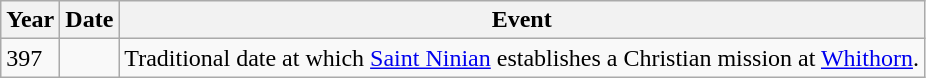<table class="wikitable">
<tr>
<th style="width:6en">Year</th>
<th style="width:15en">Date</th>
<th>Event</th>
</tr>
<tr>
<td>397</td>
<td></td>
<td>Traditional date at which <a href='#'>Saint Ninian</a> establishes a Christian mission at <a href='#'>Whithorn</a>.</td>
</tr>
</table>
